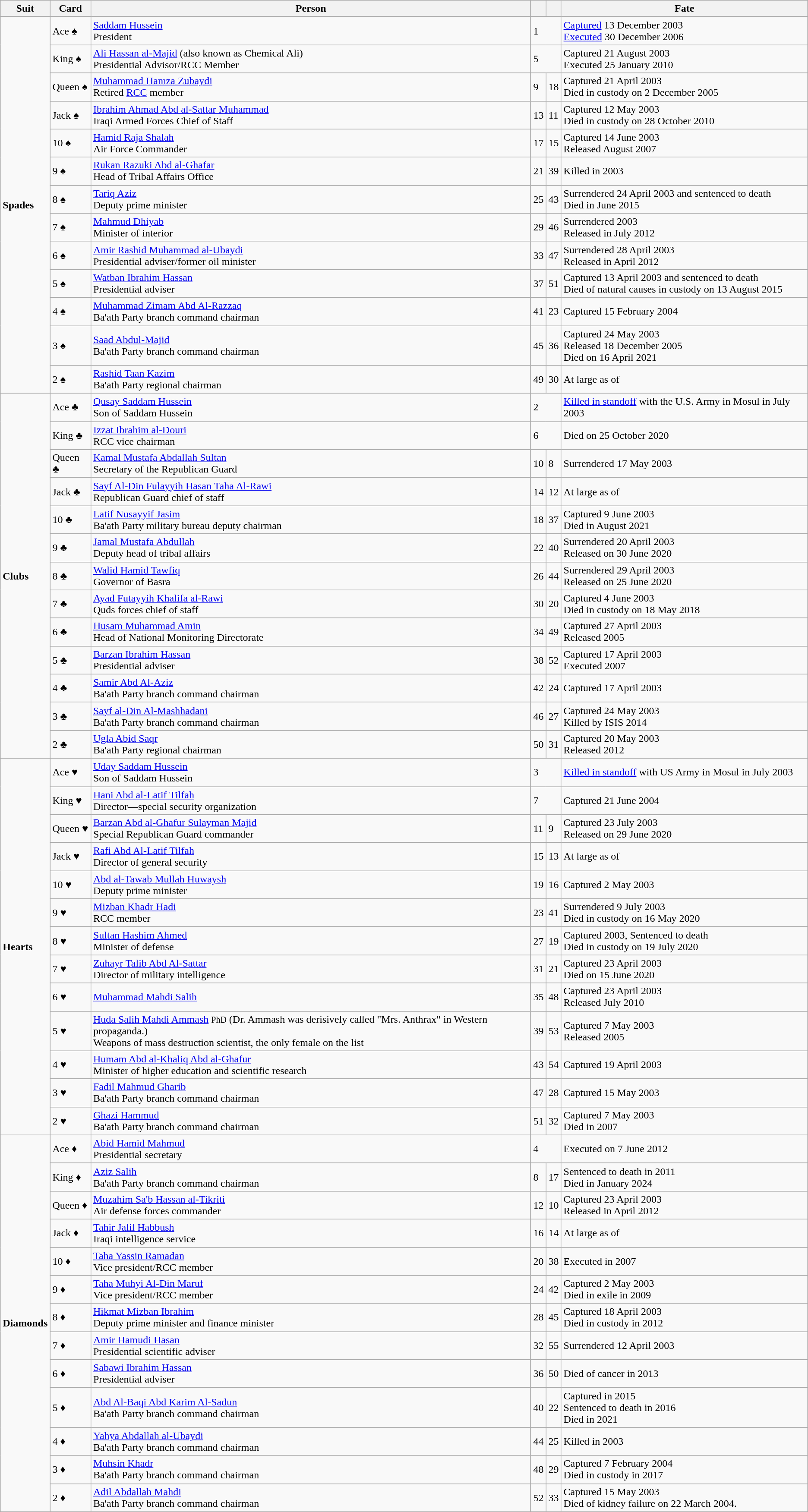<table class="wikitable sortable">
<tr>
<th>Suit</th>
<th>Card</th>
<th>Person</th>
<th></th>
<th></th>
<th>Fate</th>
</tr>
<tr>
<td rowspan = "13"><strong>Spades</strong></td>
<td data-sort-value="14 ♠">Ace ♠</td>
<td><a href='#'>Saddam Hussein</a><br>President</td>
<td colspan="2">1</td>
<td><a href='#'>Captured</a> 13 December 2003<br><a href='#'>Executed</a> 30 December 2006</td>
</tr>
<tr>
<td data-sort-value="13 ♠">King ♠</td>
<td><a href='#'>Ali Hassan al-Majid</a> (also known as Chemical Ali)<br>Presidential Advisor/RCC Member</td>
<td colspan="2">5</td>
<td>Captured 21 August 2003<br>Executed 25 January 2010</td>
</tr>
<tr>
<td data-sort-value="12 ♠">Queen ♠</td>
<td><a href='#'>Muhammad Hamza Zubaydi</a><br>Retired <a href='#'>RCC</a> member</td>
<td>9</td>
<td>18</td>
<td>Captured 21 April 2003<br>Died in custody on 2 December 2005</td>
</tr>
<tr>
<td data-sort-value="11 ♠">Jack ♠</td>
<td><a href='#'>Ibrahim Ahmad Abd al-Sattar Muhammad</a><br>Iraqi Armed Forces Chief of Staff</td>
<td>13</td>
<td>11</td>
<td>Captured 12 May 2003<br>Died in custody on 28 October 2010</td>
</tr>
<tr>
<td>10 ♠</td>
<td><a href='#'>Hamid Raja Shalah</a><br>Air Force Commander</td>
<td>17</td>
<td>15</td>
<td>Captured 14 June 2003<br>Released August 2007</td>
</tr>
<tr>
<td>9 ♠</td>
<td><a href='#'>Rukan Razuki Abd al-Ghafar</a><br>Head of Tribal Affairs Office</td>
<td>21</td>
<td>39</td>
<td>Killed in 2003</td>
</tr>
<tr>
<td>8 ♠</td>
<td><a href='#'>Tariq Aziz</a><br>Deputy prime minister</td>
<td>25</td>
<td>43</td>
<td>Surrendered 24 April 2003 and sentenced to death<br>Died in June 2015</td>
</tr>
<tr>
<td>7 ♠</td>
<td><a href='#'>Mahmud Dhiyab</a><br>Minister of interior</td>
<td>29</td>
<td>46</td>
<td>Surrendered 2003<br>Released in July 2012</td>
</tr>
<tr>
<td>6 ♠</td>
<td><a href='#'>Amir Rashid Muhammad al-Ubaydi</a><br>Presidential adviser/former oil minister</td>
<td>33</td>
<td>47</td>
<td>Surrendered 28 April 2003<br>Released in April 2012</td>
</tr>
<tr>
<td>5 ♠</td>
<td><a href='#'>Watban Ibrahim Hassan</a><br>Presidential adviser</td>
<td>37</td>
<td>51</td>
<td>Captured 13 April 2003 and sentenced to death<br>Died of natural causes in custody on 13 August 2015</td>
</tr>
<tr>
<td>4 ♠</td>
<td><a href='#'>Muhammad Zimam Abd Al-Razzaq</a><br>Ba'ath Party branch command chairman</td>
<td>41</td>
<td>23</td>
<td>Captured 15 February 2004</td>
</tr>
<tr>
<td>3 ♠</td>
<td><a href='#'>Saad Abdul-Majid</a><br>Ba'ath Party branch command chairman</td>
<td>45</td>
<td>36</td>
<td>Captured 24 May 2003<br>Released 18 December 2005<br>Died on 16 April 2021</td>
</tr>
<tr>
<td>2 ♠</td>
<td><a href='#'>Rashid Taan Kazim</a><br>Ba'ath Party regional chairman</td>
<td>49</td>
<td>30</td>
<td>At large as of </td>
</tr>
<tr>
<td rowspan = "13"><strong>Clubs</strong></td>
<td data-sort-value="14 ♣">Ace ♣</td>
<td><a href='#'>Qusay Saddam Hussein</a><br>Son of Saddam Hussein</td>
<td colspan="2">2</td>
<td><a href='#'>Killed in standoff</a> with the U.S. Army in Mosul in July 2003</td>
</tr>
<tr>
<td data-sort-value="13 ♣">King ♣</td>
<td><a href='#'>Izzat Ibrahim al-Douri</a><br>RCC vice chairman</td>
<td colspan="2">6</td>
<td>Died on 25 October 2020</td>
</tr>
<tr>
<td data-sort-value="12 ♣">Queen ♣</td>
<td><a href='#'>Kamal Mustafa Abdallah Sultan</a><br>Secretary of the Republican Guard</td>
<td>10</td>
<td>8</td>
<td>Surrendered 17 May 2003</td>
</tr>
<tr>
<td data-sort-value="11 ♣">Jack ♣</td>
<td><a href='#'>Sayf Al-Din Fulayyih Hasan Taha Al-Rawi</a><br>Republican Guard chief of staff</td>
<td>14</td>
<td>12</td>
<td>At large as of </td>
</tr>
<tr>
<td>10 ♣</td>
<td><a href='#'>Latif Nusayyif Jasim</a><br>Ba'ath Party military bureau deputy chairman</td>
<td>18</td>
<td>37</td>
<td>Captured 9 June 2003<br>Died in August 2021</td>
</tr>
<tr>
<td>9 ♣</td>
<td><a href='#'>Jamal Mustafa Abdullah</a><br>Deputy head of tribal affairs</td>
<td>22</td>
<td>40</td>
<td>Surrendered 20 April 2003<br>Released on 30 June 2020</td>
</tr>
<tr>
<td>8 ♣</td>
<td><a href='#'>Walid Hamid Tawfiq</a><br>Governor of Basra</td>
<td>26</td>
<td>44</td>
<td>Surrendered 29 April 2003<br>Released on 25 June 2020</td>
</tr>
<tr>
<td>7 ♣</td>
<td><a href='#'>Ayad Futayyih Khalifa al-Rawi</a><br>Quds forces chief of staff</td>
<td>30</td>
<td>20</td>
<td>Captured 4 June 2003<br>Died in custody on 18 May 2018</td>
</tr>
<tr>
<td>6 ♣</td>
<td><a href='#'>Husam Muhammad Amin</a><br>Head of National Monitoring Directorate</td>
<td>34</td>
<td>49</td>
<td>Captured 27 April 2003<br>Released 2005</td>
</tr>
<tr>
<td>5 ♣</td>
<td><a href='#'>Barzan Ibrahim Hassan</a><br>Presidential adviser</td>
<td>38</td>
<td>52</td>
<td>Captured 17 April 2003<br>Executed 2007</td>
</tr>
<tr>
<td>4 ♣</td>
<td><a href='#'>Samir Abd Al-Aziz</a><br>Ba'ath Party branch command chairman</td>
<td>42</td>
<td>24</td>
<td>Captured 17 April 2003</td>
</tr>
<tr>
<td>3 ♣</td>
<td><a href='#'>Sayf al-Din Al-Mashhadani</a><br>Ba'ath Party branch command chairman</td>
<td>46</td>
<td>27</td>
<td>Captured 24 May 2003<br>Killed by ISIS 2014</td>
</tr>
<tr>
<td>2 ♣</td>
<td><a href='#'>Ugla Abid Saqr</a><br>Ba'ath Party regional chairman</td>
<td>50</td>
<td>31</td>
<td>Captured 20 May 2003<br>Released 2012</td>
</tr>
<tr>
<td rowspan = "13"><strong>Hearts</strong></td>
<td data-sort-value="14 ♥">Ace <span>♥</span></td>
<td><a href='#'>Uday Saddam Hussein</a><br>Son of Saddam Hussein</td>
<td colspan="2">3</td>
<td><a href='#'>Killed in standoff</a> with US Army in Mosul in July 2003</td>
</tr>
<tr>
<td data-sort-value="13 ♥">King <span>♥</span></td>
<td><a href='#'>Hani Abd al-Latif Tilfah</a><br>Director—special security organization</td>
<td colspan="2">7</td>
<td>Captured 21 June 2004</td>
</tr>
<tr>
<td data-sort-value="12 ♥">Queen <span>♥</span></td>
<td><a href='#'>Barzan Abd al-Ghafur Sulayman Majid</a><br>Special Republican Guard commander</td>
<td>11</td>
<td>9</td>
<td>Captured 23 July 2003<br>Released on 29 June 2020</td>
</tr>
<tr>
<td data-sort-value="11 ♥">Jack <span>♥</span></td>
<td><a href='#'>Rafi Abd Al-Latif Tilfah</a><br>Director of general security</td>
<td>15</td>
<td>13</td>
<td>At large as of </td>
</tr>
<tr>
<td>10 <span>♥</span></td>
<td><a href='#'>Abd al-Tawab Mullah Huwaysh</a><br>Deputy prime minister</td>
<td>19</td>
<td>16</td>
<td>Captured 2 May 2003</td>
</tr>
<tr>
<td>9 <span>♥</span></td>
<td><a href='#'>Mizban Khadr Hadi</a><br>RCC member</td>
<td>23</td>
<td>41</td>
<td>Surrendered 9 July 2003<br>Died in custody on 16 May 2020</td>
</tr>
<tr>
<td>8 <span>♥</span></td>
<td><a href='#'>Sultan Hashim Ahmed</a><br>Minister of defense</td>
<td>27</td>
<td>19</td>
<td>Captured 2003, Sentenced to death<br>Died in custody on 19 July 2020</td>
</tr>
<tr>
<td>7 <span>♥</span></td>
<td><a href='#'>Zuhayr Talib Abd Al-Sattar</a><br>Director of military intelligence</td>
<td>31</td>
<td>21</td>
<td>Captured 23 April 2003<br>Died on 15 June 2020</td>
</tr>
<tr>
<td>6 <span>♥</span></td>
<td><a href='#'>Muhammad Mahdi Salih</a></td>
<td>35</td>
<td>48</td>
<td>Captured 23 April 2003<br>Released July 2010</td>
</tr>
<tr>
<td>5 <span>♥</span></td>
<td><a href='#'>Huda Salih Mahdi Ammash</a> <small>PhD</small> (Dr. Ammash was derisively called "Mrs. Anthrax" in Western propaganda.)<br>Weapons of mass destruction scientist, the only female on the list</td>
<td>39</td>
<td>53</td>
<td>Captured 7 May 2003<br>Released 2005</td>
</tr>
<tr>
<td>4 <span>♥</span></td>
<td><a href='#'>Humam Abd al-Khaliq Abd al-Ghafur</a><br>Minister of higher education and scientific research</td>
<td>43</td>
<td>54</td>
<td>Captured 19 April 2003</td>
</tr>
<tr>
<td>3 <span>♥</span></td>
<td><a href='#'>Fadil Mahmud Gharib</a><br>Ba'ath Party branch command chairman</td>
<td>47</td>
<td>28</td>
<td>Captured 15 May 2003<br></td>
</tr>
<tr>
<td>2 <span>♥</span></td>
<td><a href='#'>Ghazi Hammud</a><br>Ba'ath Party branch command chairman</td>
<td>51</td>
<td>32</td>
<td>Captured 7 May 2003<br>Died in 2007</td>
</tr>
<tr>
<td rowspan = "13"><strong>Diamonds</strong></td>
<td data-sort-value="14 ♦">Ace <span>♦</span></td>
<td><a href='#'>Abid Hamid Mahmud</a><br>Presidential secretary</td>
<td colspan="2">4</td>
<td>Executed on 7 June 2012</td>
</tr>
<tr>
<td data-sort-value="13 ♦">King <span>♦</span></td>
<td><a href='#'>Aziz Salih</a><br>Ba'ath Party branch command chairman</td>
<td>8</td>
<td>17</td>
<td>Sentenced to death in 2011<br>Died in January 2024</td>
</tr>
<tr>
<td data-sort-value="12 ♦">Queen <span>♦</span></td>
<td><a href='#'>Muzahim Sa'b Hassan al-Tikriti</a><br>Air defense forces commander</td>
<td>12</td>
<td>10</td>
<td>Captured 23 April 2003<br>Released in April 2012</td>
</tr>
<tr>
<td data-sort-value="11 ♦">Jack <span>♦</span></td>
<td><a href='#'>Tahir Jalil Habbush</a><br>Iraqi intelligence service</td>
<td>16</td>
<td>14</td>
<td>At large as of </td>
</tr>
<tr>
<td>10 <span>♦</span></td>
<td><a href='#'>Taha Yassin Ramadan</a><br>Vice president/RCC member</td>
<td>20</td>
<td>38</td>
<td>Executed in 2007</td>
</tr>
<tr>
<td>9 <span>♦</span></td>
<td><a href='#'>Taha Muhyi Al-Din Maruf</a><br>Vice president/RCC member</td>
<td>24</td>
<td>42</td>
<td>Captured 2 May 2003<br>Died in exile in 2009</td>
</tr>
<tr>
<td>8 <span>♦</span></td>
<td><a href='#'>Hikmat Mizban Ibrahim</a><br>Deputy prime minister and finance minister</td>
<td>28</td>
<td>45</td>
<td>Captured 18 April 2003<br>Died in custody in 2012</td>
</tr>
<tr>
<td>7 <span>♦</span></td>
<td><a href='#'>Amir Hamudi Hasan</a><br>Presidential scientific adviser</td>
<td>32</td>
<td>55</td>
<td>Surrendered 12 April 2003</td>
</tr>
<tr>
<td>6 <span>♦</span></td>
<td><a href='#'>Sabawi Ibrahim Hassan</a><br>Presidential adviser</td>
<td>36</td>
<td>50</td>
<td>Died of cancer in 2013</td>
</tr>
<tr>
<td>5 <span>♦</span></td>
<td><a href='#'>Abd Al-Baqi Abd Karim Al-Sadun</a><br>Ba'ath Party branch command chairman</td>
<td>40</td>
<td>22</td>
<td>Captured in 2015<br>Sentenced to death in 2016<br>Died in 2021</td>
</tr>
<tr>
<td>4 <span>♦</span></td>
<td><a href='#'>Yahya Abdallah al-Ubaydi</a><br>Ba'ath Party branch command chairman</td>
<td>44</td>
<td>25</td>
<td>Killed in 2003</td>
</tr>
<tr>
<td>3 <span>♦</span></td>
<td><a href='#'>Muhsin Khadr</a><br>Ba'ath Party branch command chairman</td>
<td>48</td>
<td>29</td>
<td>Captured 7 February 2004<br>Died in custody in 2017</td>
</tr>
<tr>
<td>2 <span>♦</span></td>
<td><a href='#'>Adil Abdallah Mahdi</a><br>Ba'ath Party branch command chairman</td>
<td>52</td>
<td>33</td>
<td>Captured 15 May 2003<br>Died of kidney failure on 22 March 2004.</td>
</tr>
</table>
